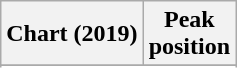<table class="wikitable plainrowheaders">
<tr>
<th>Chart (2019)</th>
<th>Peak<br>position</th>
</tr>
<tr>
</tr>
<tr>
</tr>
</table>
